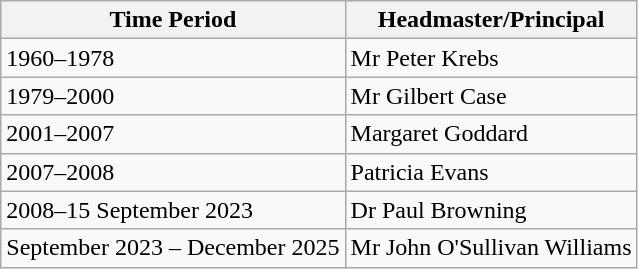<table class="wikitable" border="1">
<tr>
<th>Time Period</th>
<th>Headmaster/Principal</th>
</tr>
<tr>
<td>1960–1978</td>
<td>Mr Peter Krebs</td>
</tr>
<tr>
<td>1979–2000</td>
<td>Mr Gilbert Case</td>
</tr>
<tr>
<td>2001–2007</td>
<td>Margaret Goddard</td>
</tr>
<tr>
<td>2007–2008</td>
<td>Patricia Evans</td>
</tr>
<tr>
<td>2008–15 September 2023</td>
<td>Dr Paul Browning</td>
</tr>
<tr>
<td>September 2023 – December 2025</td>
<td>Mr John O'Sullivan Williams</td>
</tr>
</table>
